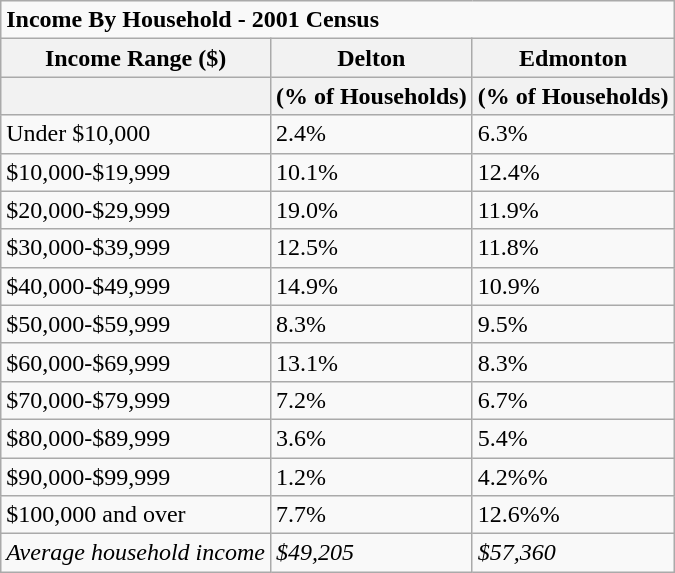<table class="wikitable">
<tr>
<td colspan="3"><strong>Income By Household - 2001 Census</strong></td>
</tr>
<tr>
<th>Income Range ($)</th>
<th>Delton</th>
<th>Edmonton</th>
</tr>
<tr>
<th></th>
<th>(% of Households)</th>
<th>(% of Households)</th>
</tr>
<tr>
<td>Under $10,000</td>
<td>2.4%</td>
<td>6.3%</td>
</tr>
<tr>
<td>$10,000-$19,999</td>
<td>10.1%</td>
<td>12.4%</td>
</tr>
<tr>
<td>$20,000-$29,999</td>
<td>19.0%</td>
<td>11.9%</td>
</tr>
<tr>
<td>$30,000-$39,999</td>
<td>12.5%</td>
<td>11.8%</td>
</tr>
<tr>
<td>$40,000-$49,999</td>
<td>14.9%</td>
<td>10.9%</td>
</tr>
<tr>
<td>$50,000-$59,999</td>
<td>8.3%</td>
<td>9.5%</td>
</tr>
<tr>
<td>$60,000-$69,999</td>
<td>13.1%</td>
<td>8.3%</td>
</tr>
<tr>
<td>$70,000-$79,999</td>
<td>7.2%</td>
<td>6.7%</td>
</tr>
<tr>
<td>$80,000-$89,999</td>
<td>3.6%</td>
<td>5.4%</td>
</tr>
<tr>
<td>$90,000-$99,999</td>
<td>1.2%</td>
<td>4.2%%</td>
</tr>
<tr>
<td>$100,000 and over</td>
<td>7.7%</td>
<td>12.6%%</td>
</tr>
<tr>
<td><em>Average household income</em></td>
<td><em>$49,205</em></td>
<td><em>$57,360</em></td>
</tr>
</table>
